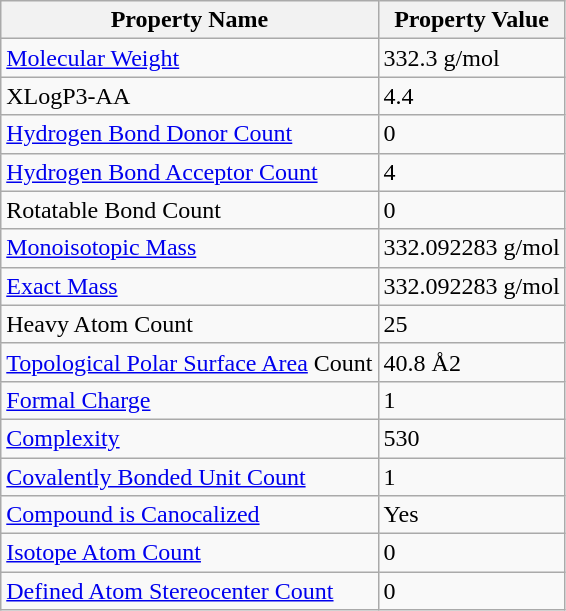<table class="wikitable">
<tr>
<th>Property Name</th>
<th>Property Value</th>
</tr>
<tr>
<td><a href='#'>Molecular Weight</a></td>
<td>332.3 g/mol</td>
</tr>
<tr>
<td>XLogP3-AA</td>
<td>4.4</td>
</tr>
<tr>
<td><a href='#'>Hydrogen Bond Donor Count</a></td>
<td>0</td>
</tr>
<tr>
<td><a href='#'>Hydrogen Bond Acceptor Count</a></td>
<td>4</td>
</tr>
<tr>
<td>Rotatable Bond Count</td>
<td>0</td>
</tr>
<tr>
<td><a href='#'>Monoisotopic Mass</a></td>
<td>332.092283 g/mol</td>
</tr>
<tr>
<td><a href='#'>Exact Mass</a></td>
<td>332.092283 g/mol</td>
</tr>
<tr>
<td>Heavy Atom Count</td>
<td>25</td>
</tr>
<tr>
<td><a href='#'>Topological Polar Surface Area</a> Count</td>
<td>40.8 Å2</td>
</tr>
<tr>
<td><a href='#'>Formal Charge</a></td>
<td>1</td>
</tr>
<tr>
<td><a href='#'>Complexity</a></td>
<td>530</td>
</tr>
<tr>
<td><a href='#'>Covalently Bonded Unit Count</a></td>
<td>1</td>
</tr>
<tr>
<td><a href='#'>Compound is Canocalized</a></td>
<td>Yes</td>
</tr>
<tr>
<td><a href='#'>Isotope Atom Count</a></td>
<td>0</td>
</tr>
<tr>
<td><a href='#'>Defined Atom Stereocenter Count</a></td>
<td>0</td>
</tr>
</table>
